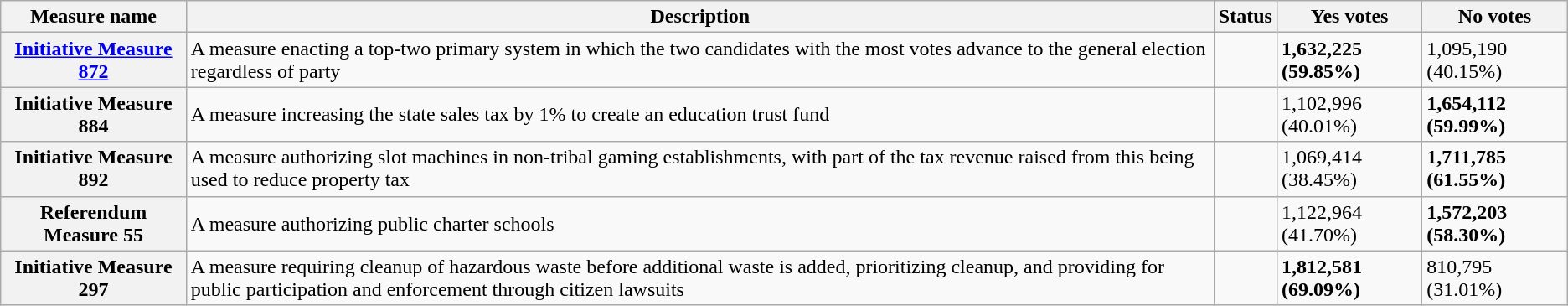<table class="wikitable sortable plainrowheaders">
<tr>
<th scope=col>Measure name</th>
<th scope=col class=unsortable>Description</th>
<th scope=col>Status</th>
<th scope=col>Yes votes</th>
<th scope=col>No votes</th>
</tr>
<tr>
<th scope=row><a href='#'>Initiative Measure 872</a></th>
<td>A measure enacting a top-two primary system in which the two candidates with the most votes advance to the general election regardless of party</td>
<td></td>
<td><strong>1,632,225 (59.85%)</strong></td>
<td>1,095,190 (40.15%)</td>
</tr>
<tr>
<th scope=row>Initiative Measure 884</th>
<td>A measure increasing the state sales tax by 1% to create an education trust fund</td>
<td></td>
<td>1,102,996 (40.01%)</td>
<td><strong>1,654,112 (59.99%)</strong></td>
</tr>
<tr>
<th scope=row>Initiative Measure 892</th>
<td>A measure authorizing slot machines in non-tribal gaming establishments, with part of the tax revenue raised from this being used to reduce property tax</td>
<td></td>
<td>1,069,414 (38.45%)</td>
<td><strong>1,711,785 (61.55%)</strong></td>
</tr>
<tr>
<th scope=row>Referendum Measure 55</th>
<td>A measure authorizing public charter schools</td>
<td></td>
<td>1,122,964 (41.70%)</td>
<td><strong>1,572,203 (58.30%)</strong></td>
</tr>
<tr>
<th scope=row>Initiative Measure 297</th>
<td>A measure requiring cleanup of hazardous waste before additional waste is added, prioritizing cleanup, and providing for public participation and enforcement through citizen lawsuits</td>
<td></td>
<td><strong>1,812,581 (69.09%)</strong></td>
<td>810,795 (31.01%)</td>
</tr>
</table>
